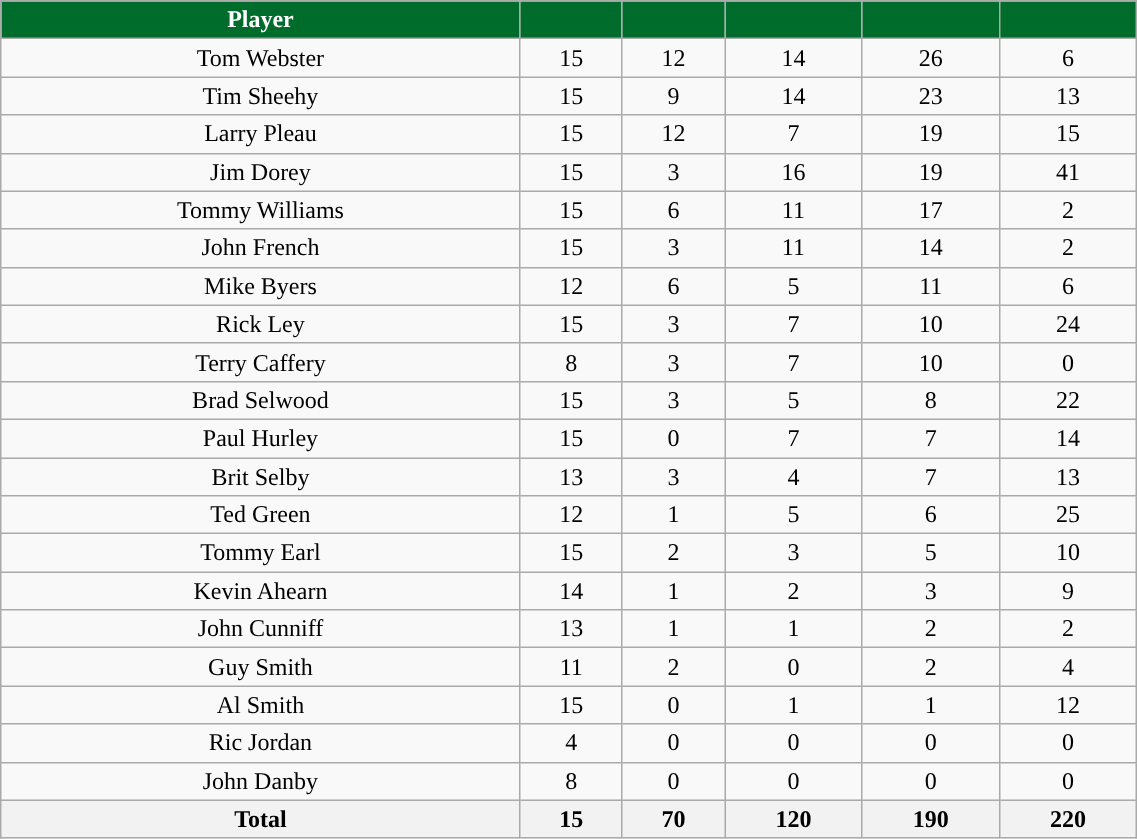<table class="wikitable sortable" style="width:60%; text-align:center;">
<tr align=center>
<th style="color:white; background:#006C2C; ">Player</th>
<th style="color:white; background:#006C2C; "></th>
<th style="color:white; background:#006C2C; "></th>
<th style="color:white; background:#006C2C; "></th>
<th style="color:white; background:#006C2C; "></th>
<th style="color:white; background:#006C2C; "></th>
</tr>
<tr align="center">
<td>Tom Webster</td>
<td>15</td>
<td>12</td>
<td>14</td>
<td>26</td>
<td>6</td>
</tr>
<tr align="center">
<td>Tim Sheehy</td>
<td>15</td>
<td>9</td>
<td>14</td>
<td>23</td>
<td>13</td>
</tr>
<tr align="center">
<td>Larry Pleau</td>
<td>15</td>
<td>12</td>
<td>7</td>
<td>19</td>
<td>15</td>
</tr>
<tr align="center">
<td>Jim Dorey</td>
<td>15</td>
<td>3</td>
<td>16</td>
<td>19</td>
<td>41</td>
</tr>
<tr align="center">
<td>Tommy Williams</td>
<td>15</td>
<td>6</td>
<td>11</td>
<td>17</td>
<td>2</td>
</tr>
<tr align="center">
<td>John French</td>
<td>15</td>
<td>3</td>
<td>11</td>
<td>14</td>
<td>2</td>
</tr>
<tr align="center">
<td>Mike Byers</td>
<td>12</td>
<td>6</td>
<td>5</td>
<td>11</td>
<td>6</td>
</tr>
<tr align="center">
<td>Rick Ley</td>
<td>15</td>
<td>3</td>
<td>7</td>
<td>10</td>
<td>24</td>
</tr>
<tr align="center">
<td>Terry Caffery</td>
<td>8</td>
<td>3</td>
<td>7</td>
<td>10</td>
<td>0</td>
</tr>
<tr align="center">
<td>Brad Selwood</td>
<td>15</td>
<td>3</td>
<td>5</td>
<td>8</td>
<td>22</td>
</tr>
<tr align="center">
<td>Paul Hurley</td>
<td>15</td>
<td>0</td>
<td>7</td>
<td>7</td>
<td>14</td>
</tr>
<tr align="center">
<td>Brit Selby</td>
<td>13</td>
<td>3</td>
<td>4</td>
<td>7</td>
<td>13</td>
</tr>
<tr align="center">
<td>Ted Green</td>
<td>12</td>
<td>1</td>
<td>5</td>
<td>6</td>
<td>25</td>
</tr>
<tr align="center">
<td>Tommy Earl</td>
<td>15</td>
<td>2</td>
<td>3</td>
<td>5</td>
<td>10</td>
</tr>
<tr align="center">
<td>Kevin Ahearn</td>
<td>14</td>
<td>1</td>
<td>2</td>
<td>3</td>
<td>9</td>
</tr>
<tr align="center">
<td>John Cunniff</td>
<td>13</td>
<td>1</td>
<td>1</td>
<td>2</td>
<td>2</td>
</tr>
<tr align="center">
<td>Guy Smith</td>
<td>11</td>
<td>2</td>
<td>0</td>
<td>2</td>
<td>4</td>
</tr>
<tr align="center">
<td>Al Smith</td>
<td>15</td>
<td>0</td>
<td>1</td>
<td>1</td>
<td>12</td>
</tr>
<tr align="center">
<td>Ric Jordan</td>
<td>4</td>
<td>0</td>
<td>0</td>
<td>0</td>
<td>0</td>
</tr>
<tr align="center">
<td>John Danby</td>
<td>8</td>
<td>0</td>
<td>0</td>
<td>0</td>
<td>0</td>
</tr>
<tr class="sortbottom">
<th colspan=1>Total</th>
<th>15</th>
<th>70</th>
<th>120</th>
<th>190</th>
<th>220</th>
</tr>
</table>
